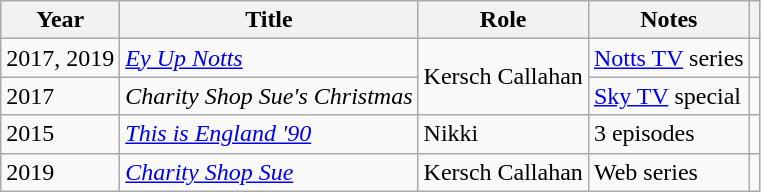<table class="wikitable">
<tr>
<th>Year</th>
<th>Title</th>
<th>Role</th>
<th>Notes</th>
<th></th>
</tr>
<tr>
<td>2017, 2019</td>
<td><em><a href='#'>Ey Up Notts</a></em></td>
<td rowspan="2">Kersch Callahan</td>
<td><a href='#'>Notts TV</a> series</td>
<td align="center"></td>
</tr>
<tr>
<td>2017</td>
<td><em>Charity Shop Sue's Christmas</em></td>
<td><a href='#'>Sky TV</a> special</td>
<td align="center"></td>
</tr>
<tr>
<td>2015</td>
<td><em><a href='#'>This is England '90</a></em></td>
<td>Nikki</td>
<td>3 episodes</td>
<td align="center"></td>
</tr>
<tr>
<td>2019</td>
<td><em><a href='#'>Charity Shop Sue</a></em></td>
<td>Kersch Callahan</td>
<td>Web series</td>
<td align="center"></td>
</tr>
</table>
